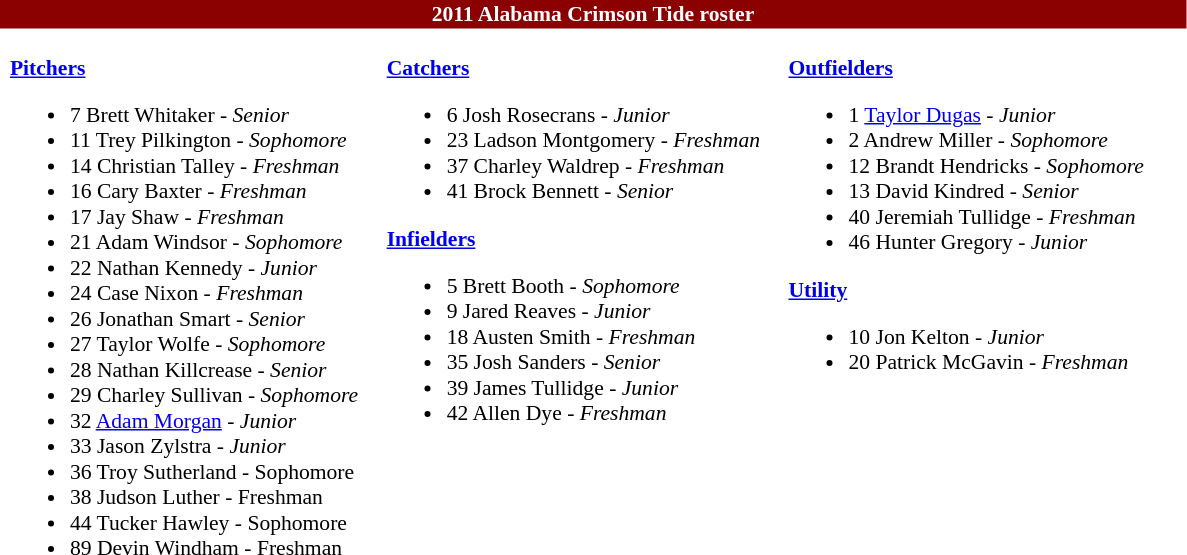<table class="toccolours" style="border-collapse:collapse; font-size:90%;">
<tr>
<th colspan="9" style="background-color: #8B0000; color: #FFFFFF;text-align:center;">2011 Alabama Crimson Tide roster</th>
</tr>
<tr>
</tr>
<tr>
<td width="03"> </td>
<td valign="top"><br><strong><a href='#'>Pitchers</a></strong><ul><li>7 Brett Whitaker - <em>Senior</em></li><li>11 Trey Pilkington - <em>Sophomore</em></li><li>14 Christian Talley - <em>Freshman</em></li><li>16 Cary Baxter  - <em>Freshman</em></li><li>17 Jay Shaw  - <em>Freshman</em></li><li>21 Adam Windsor - <em>Sophomore</em></li><li>22 Nathan Kennedy - <em>Junior</em></li><li>24 Case Nixon - <em>Freshman</em></li><li>26 Jonathan Smart - <em>Senior</em></li><li>27 Taylor Wolfe - <em>Sophomore</em></li><li>28 Nathan Killcrease - <em>Senior</em></li><li>29 Charley Sullivan - <em>Sophomore</em></li><li>32 <a href='#'>Adam Morgan</a> - <em>Junior</em></li><li>33 Jason Zylstra  - <em>Junior</em></li><li>36 Troy Sutherland - Sophomore</li><li>38 Judson Luther - Freshman</li><li>44 Tucker Hawley - Sophomore</li><li>89 Devin Windham - Freshman</li></ul></td>
<td width="15"> </td>
<td valign="top"><br><strong><a href='#'>Catchers</a></strong><ul><li>6 Josh Rosecrans - <em>Junior</em></li><li>23 Ladson Montgomery - <em>Freshman</em></li><li>37 Charley Waldrep - <em>Freshman</em></li><li>41 Brock Bennett - <em>Senior</em></li></ul><strong><a href='#'>Infielders</a></strong><ul><li>5 Brett Booth - <em>Sophomore</em></li><li>9 Jared Reaves - <em>Junior</em></li><li>18 Austen Smith - <em>Freshman</em></li><li>35 Josh Sanders - <em>Senior</em></li><li>39 James Tullidge - <em>Junior</em></li><li>42 Allen Dye - <em> Freshman</em></li></ul></td>
<td width="15"> </td>
<td valign="top"><br><strong><a href='#'>Outfielders</a></strong><ul><li>1 <a href='#'>Taylor Dugas</a> - <em>Junior</em></li><li>2 Andrew Miller - <em>Sophomore</em></li><li>12 Brandt Hendricks - <em>Sophomore</em></li><li>13 David Kindred - <em>Senior</em></li><li>40 Jeremiah Tullidge - <em>Freshman</em></li><li>46 Hunter Gregory - <em>Junior</em></li></ul><strong><a href='#'>Utility</a></strong><ul><li>10 Jon Kelton  - <em>Junior</em></li><li>20 Patrick McGavin - <em>Freshman</em></li></ul></td>
<td width="25"> </td>
</tr>
</table>
